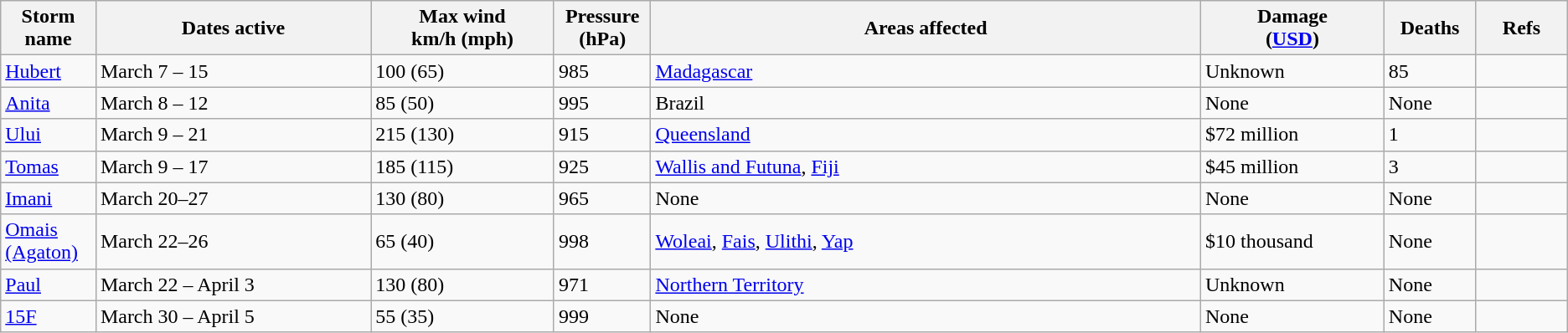<table class="wikitable sortable">
<tr>
<th width="5%">Storm name</th>
<th width="15%">Dates active</th>
<th width="10%">Max wind<br>km/h (mph)</th>
<th width="5%">Pressure<br>(hPa)</th>
<th width="30%">Areas affected</th>
<th width="10%">Damage<br>(<a href='#'>USD</a>)</th>
<th width="5%">Deaths</th>
<th width="5%">Refs</th>
</tr>
<tr>
<td><a href='#'>Hubert</a></td>
<td>March   7 – 15</td>
<td>100 (65)</td>
<td>985</td>
<td><a href='#'>Madagascar</a></td>
<td>Unknown</td>
<td>85</td>
<td></td>
</tr>
<tr>
<td><a href='#'>Anita</a></td>
<td>March  8 – 12</td>
<td>85 (50)</td>
<td>995</td>
<td>Brazil</td>
<td>None</td>
<td>None</td>
<td></td>
</tr>
<tr>
<td><a href='#'>Ului</a></td>
<td>March   9 – 21</td>
<td>215 (130)</td>
<td>915</td>
<td><a href='#'>Queensland</a></td>
<td>$72 million</td>
<td>1</td>
<td></td>
</tr>
<tr>
<td><a href='#'>Tomas</a></td>
<td>March   9 – 17</td>
<td>185 (115)</td>
<td>925</td>
<td><a href='#'>Wallis and Futuna</a>, <a href='#'>Fiji</a></td>
<td>$45 million</td>
<td>3</td>
<td></td>
</tr>
<tr>
<td><a href='#'>Imani</a></td>
<td>March 20–27</td>
<td>130 (80)</td>
<td>965</td>
<td>None</td>
<td>None</td>
<td>None</td>
<td></td>
</tr>
<tr>
<td><a href='#'>Omais (Agaton)</a></td>
<td>March 22–26</td>
<td>65 (40)</td>
<td>998</td>
<td><a href='#'>Woleai</a>, <a href='#'>Fais</a>, <a href='#'>Ulithi</a>, <a href='#'>Yap</a></td>
<td>$10 thousand</td>
<td>None</td>
<td></td>
</tr>
<tr>
<td><a href='#'>Paul</a></td>
<td>March 22 – April 3</td>
<td>130 (80)</td>
<td>971</td>
<td><a href='#'>Northern Territory</a></td>
<td>Unknown</td>
<td>None</td>
<td></td>
</tr>
<tr>
<td><a href='#'>15F</a></td>
<td>March 30 – April 5</td>
<td>55 (35)</td>
<td>999</td>
<td>None</td>
<td>None</td>
<td>None</td>
<td></td>
</tr>
</table>
